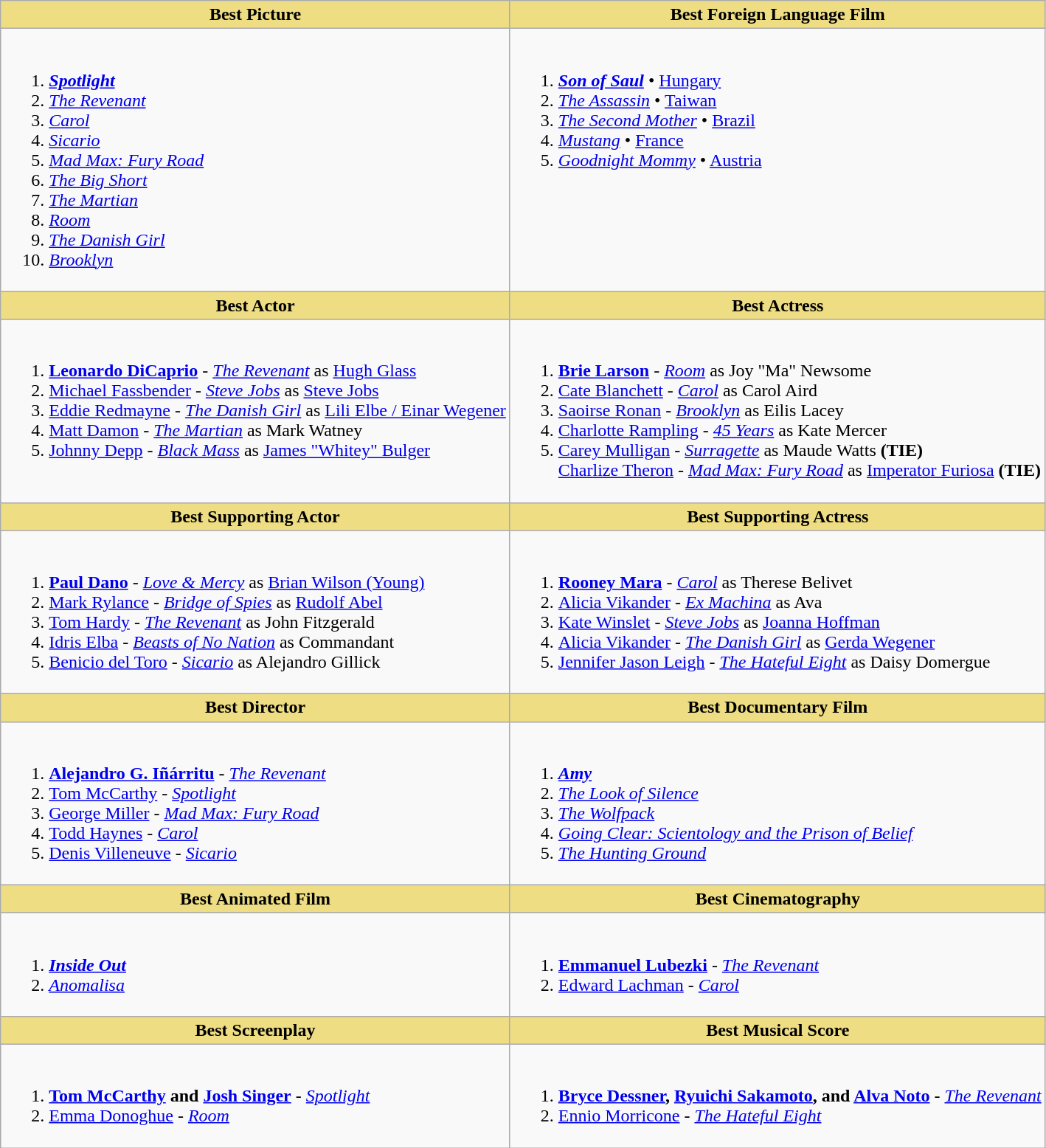<table class=wikitable style="width="100%">
<tr>
<th style="background:#EEDD82;" ! style="width="50%">Best Picture</th>
<th style="background:#EEDD82;" ! style="width="50%">Best Foreign Language Film</th>
</tr>
<tr>
<td valign="top"><br><ol><li><strong><em><a href='#'>Spotlight</a></em></strong></li><li><em><a href='#'>The Revenant</a></em></li><li><em><a href='#'> Carol</a></em></li><li><em><a href='#'>Sicario</a></em></li><li><em><a href='#'>Mad Max: Fury Road</a></em></li><li><em><a href='#'>The Big Short</a></em></li><li><em><a href='#'>The Martian</a></em></li><li><em><a href='#'>Room</a></em></li><li><em><a href='#'>The Danish Girl</a></em></li><li><em><a href='#'>Brooklyn</a></em></li></ol></td>
<td valign="top"><br><ol><li><strong><em><a href='#'>Son of Saul</a></em></strong> • <a href='#'>Hungary</a></li><li><em><a href='#'>The Assassin</a></em> • <a href='#'>Taiwan</a></li><li><em><a href='#'>The Second Mother</a></em> • <a href='#'>Brazil</a></li><li><em><a href='#'>Mustang</a></em> • <a href='#'>France</a></li><li><em><a href='#'>Goodnight Mommy</a></em> • <a href='#'>Austria</a></li></ol></td>
</tr>
<tr>
<th style="background:#EEDD82;" ! style="width="50%">Best Actor</th>
<th style="background:#EEDD82;" ! style="width="50%">Best Actress</th>
</tr>
<tr>
<td valign="top"><br><ol><li><strong><a href='#'>Leonardo DiCaprio</a></strong> - <em><a href='#'>The Revenant</a></em> as <a href='#'>Hugh Glass</a></li><li><a href='#'>Michael Fassbender</a> - <em><a href='#'>Steve Jobs</a></em> as <a href='#'>Steve Jobs</a></li><li><a href='#'>Eddie Redmayne</a> - <em><a href='#'>The Danish Girl</a></em> as <a href='#'>Lili Elbe / Einar Wegener</a></li><li><a href='#'>Matt Damon</a> - <em><a href='#'>The Martian</a></em> as Mark Watney</li><li><a href='#'>Johnny Depp</a> - <em><a href='#'>Black Mass</a></em> as <a href='#'>James "Whitey" Bulger</a></li></ol></td>
<td valign="top"><br><ol><li><strong><a href='#'>Brie Larson</a></strong> - <em><a href='#'>Room</a></em> as Joy "Ma" Newsome</li><li><a href='#'>Cate Blanchett</a> - <em><a href='#'>Carol</a></em> as Carol Aird</li><li><a href='#'>Saoirse Ronan</a> - <em><a href='#'>Brooklyn</a></em> as Eilis Lacey</li><li><a href='#'>Charlotte Rampling</a> - <em><a href='#'>45 Years</a></em> as Kate Mercer</li><li><a href='#'>Carey Mulligan</a> - <em><a href='#'>Surragette</a></em> as Maude Watts <strong>(TIE)</strong> <br> <a href='#'>Charlize Theron</a> - <em><a href='#'>Mad Max: Fury Road</a></em> as <a href='#'>Imperator Furiosa</a> <strong>(TIE)</strong></li></ol></td>
</tr>
<tr>
<th style="background:#EEDD82;" ! style="width="50%">Best Supporting Actor</th>
<th style="background:#EEDD82;" ! style="width="50%">Best Supporting Actress</th>
</tr>
<tr>
<td valign="top"><br><ol><li><strong><a href='#'>Paul Dano</a></strong> - <em><a href='#'>Love & Mercy</a></em> as <a href='#'>Brian Wilson (Young)</a></li><li><a href='#'>Mark Rylance</a> - <em><a href='#'>Bridge of Spies</a></em> as <a href='#'>Rudolf Abel</a></li><li><a href='#'>Tom Hardy</a> - <em><a href='#'>The Revenant</a></em> as John Fitzgerald</li><li><a href='#'>Idris Elba</a> - <em><a href='#'>Beasts of No Nation</a></em> as Commandant</li><li><a href='#'>Benicio del Toro</a> - <em><a href='#'>Sicario</a></em> as Alejandro Gillick</li></ol></td>
<td valign="top"><br><ol><li><strong><a href='#'>Rooney Mara</a></strong> - <em><a href='#'>Carol</a></em> as Therese Belivet</li><li><a href='#'>Alicia Vikander</a> - <em><a href='#'>Ex Machina</a></em> as Ava</li><li><a href='#'>Kate Winslet</a> - <em><a href='#'>Steve Jobs</a></em> as <a href='#'>Joanna Hoffman</a></li><li><a href='#'>Alicia Vikander</a> - <em><a href='#'>The Danish Girl</a></em> as <a href='#'>Gerda Wegener</a></li><li><a href='#'>Jennifer Jason Leigh</a> - <em><a href='#'>The Hateful Eight</a></em> as Daisy Domergue</li></ol></td>
</tr>
<tr>
<th style="background:#EEDD82;" ! style="width="50%">Best Director</th>
<th style="background:#EEDD82;" ! style="width="50%">Best Documentary Film</th>
</tr>
<tr>
<td valign="top"><br><ol><li><strong><a href='#'>Alejandro G. Iñárritu</a></strong> - <em><a href='#'>The Revenant</a></em></li><li><a href='#'>Tom McCarthy</a> - <em><a href='#'>Spotlight</a></em></li><li><a href='#'>George Miller</a> - <em><a href='#'>Mad Max: Fury Road</a></em></li><li><a href='#'>Todd Haynes</a> - <em><a href='#'>Carol</a></em></li><li><a href='#'>Denis Villeneuve</a> - <em><a href='#'>Sicario</a></em></li></ol></td>
<td valign="top"><br><ol><li><strong><em><a href='#'>Amy</a></em></strong></li><li><em><a href='#'>The Look of Silence</a></em></li><li><em><a href='#'>The Wolfpack</a></em></li><li><em><a href='#'>Going Clear: Scientology and the Prison of Belief</a></em></li><li><em><a href='#'>The Hunting Ground</a></em></li></ol></td>
</tr>
<tr>
<th style="background:#EEDD82;" ! style="width="50%">Best Animated Film</th>
<th style="background:#EEDD82;" ! style="width="50%">Best Cinematography</th>
</tr>
<tr>
<td valign="top"><br><ol><li><strong><em><a href='#'>Inside Out</a></em></strong></li><li><em><a href='#'>Anomalisa</a></em></li></ol></td>
<td valign="top"><br><ol><li><strong><a href='#'>Emmanuel Lubezki</a></strong> - <em><a href='#'>The Revenant</a></em></li><li><a href='#'>Edward Lachman</a> - <em><a href='#'>Carol</a></em></li></ol></td>
</tr>
<tr>
<th style="background:#EEDD82;" ! style="width="50%">Best Screenplay</th>
<th style="background:#EEDD82;" ! style="width="50%">Best Musical Score</th>
</tr>
<tr>
<td valign="top"><br><ol><li><strong><a href='#'>Tom McCarthy</a> and <a href='#'>Josh Singer</a></strong> - <em><a href='#'>Spotlight</a></em></li><li><a href='#'>Emma Donoghue</a> - <em><a href='#'>Room</a></em></li></ol></td>
<td valign="top"><br><ol><li><strong><a href='#'>Bryce Dessner</a>, <a href='#'>Ryuichi Sakamoto</a>, and <a href='#'>Alva Noto</a></strong> - <em><a href='#'>The Revenant</a></em></li><li><a href='#'>Ennio Morricone</a> - <em><a href='#'>The Hateful Eight</a></em></li></ol></td>
</tr>
</table>
